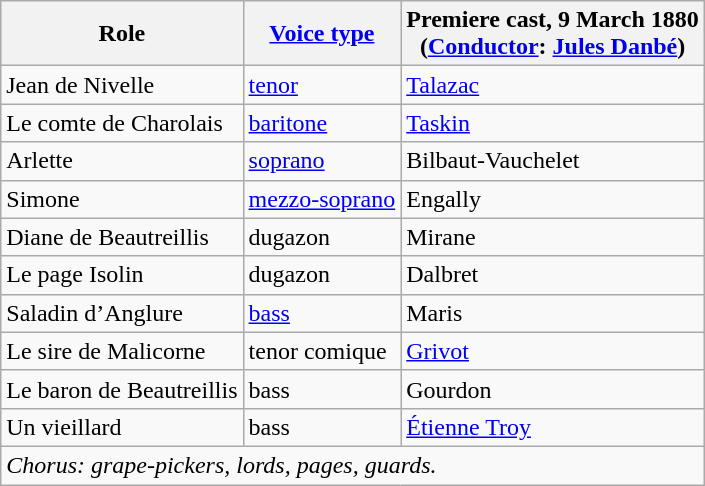<table class="wikitable">
<tr>
<th>Role</th>
<th><a href='#'>Voice type</a></th>
<th>Premiere cast, 9 March 1880<br>(<a href='#'>Conductor</a>: <a href='#'>Jules Danbé</a>)</th>
</tr>
<tr>
<td>Jean de Nivelle</td>
<td><a href='#'>tenor</a></td>
<td><a href='#'>Talazac</a></td>
</tr>
<tr>
<td>Le comte de Charolais</td>
<td><a href='#'>baritone</a></td>
<td><a href='#'>Taskin</a></td>
</tr>
<tr>
<td>Arlette</td>
<td><a href='#'>soprano</a></td>
<td>Bilbaut-Vauchelet</td>
</tr>
<tr>
<td>Simone</td>
<td><a href='#'>mezzo-soprano</a></td>
<td>Engally</td>
</tr>
<tr>
<td>Diane de Beautreillis</td>
<td>dugazon</td>
<td>Mirane</td>
</tr>
<tr>
<td>Le page Isolin</td>
<td>dugazon</td>
<td>Dalbret</td>
</tr>
<tr>
<td>Saladin d’Anglure</td>
<td><a href='#'>bass</a></td>
<td>Maris</td>
</tr>
<tr>
<td>Le sire de Malicorne</td>
<td>tenor comique</td>
<td><a href='#'>Grivot</a></td>
</tr>
<tr>
<td>Le baron de Beautreillis</td>
<td>bass</td>
<td>Gourdon</td>
</tr>
<tr>
<td>Un vieillard</td>
<td>bass</td>
<td><a href='#'>Étienne Troy</a></td>
</tr>
<tr>
<td colspan="3"><em>Chorus: grape-pickers, lords, pages, guards.</em></td>
</tr>
</table>
